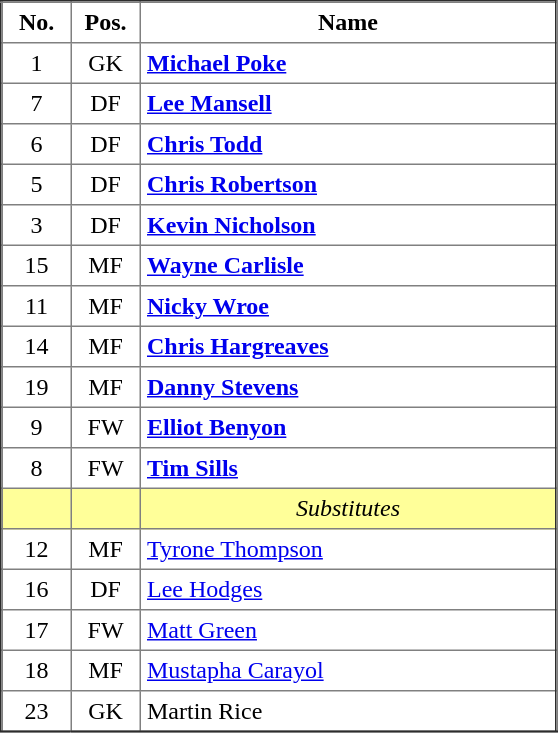<table border="2" cellpadding="4" style="border-collapse:collapse; text-align:center;">
<tr style="background:white">
<th width=10%><span> No.</span></th>
<th width=10%><span> Pos.</span></th>
<th width=60%><span> Name</span></th>
</tr>
<tr>
<td>1</td>
<td>GK</td>
<td align="left"> <strong><a href='#'>Michael Poke</a></strong></td>
</tr>
<tr>
<td>7</td>
<td>DF</td>
<td align="left"> <strong><a href='#'>Lee Mansell</a></strong></td>
</tr>
<tr>
<td>6</td>
<td>DF</td>
<td align="left"> <strong><a href='#'>Chris Todd</a></strong></td>
</tr>
<tr>
<td>5</td>
<td>DF</td>
<td align="left"> <strong><a href='#'>Chris Robertson</a></strong></td>
</tr>
<tr>
<td>3</td>
<td>DF</td>
<td align="left"> <strong><a href='#'>Kevin Nicholson</a></strong></td>
</tr>
<tr>
<td>15</td>
<td>MF</td>
<td align="left"> <strong><a href='#'>Wayne Carlisle</a></strong> </td>
</tr>
<tr>
<td>11</td>
<td>MF</td>
<td align="left"> <strong><a href='#'>Nicky Wroe</a></strong></td>
</tr>
<tr>
<td>14</td>
<td>MF</td>
<td align="left"> <strong><a href='#'>Chris Hargreaves</a></strong> </td>
</tr>
<tr>
<td>19</td>
<td>MF</td>
<td align="left"> <strong><a href='#'>Danny Stevens</a></strong> </td>
</tr>
<tr>
<td>9</td>
<td>FW</td>
<td align="left"> <strong><a href='#'>Elliot Benyon</a></strong> </td>
</tr>
<tr>
<td>8</td>
<td>FW</td>
<td align="left"> <strong><a href='#'>Tim Sills</a></strong> </td>
</tr>
<tr style="background:#FFFF99;">
<td></td>
<td></td>
<td><em>Substitutes</em></td>
</tr>
<tr>
<td>12</td>
<td>MF</td>
<td align="left"> <a href='#'>Tyrone Thompson</a> </td>
</tr>
<tr>
<td>16</td>
<td>DF</td>
<td align="left"> <a href='#'>Lee Hodges</a> </td>
</tr>
<tr>
<td>17</td>
<td>FW</td>
<td align="left"> <a href='#'>Matt Green</a></td>
</tr>
<tr>
<td>18</td>
<td>MF</td>
<td align="left"> <a href='#'>Mustapha Carayol</a> </td>
</tr>
<tr>
<td>23</td>
<td>GK</td>
<td align="left"> Martin Rice</td>
</tr>
<tr>
</tr>
</table>
